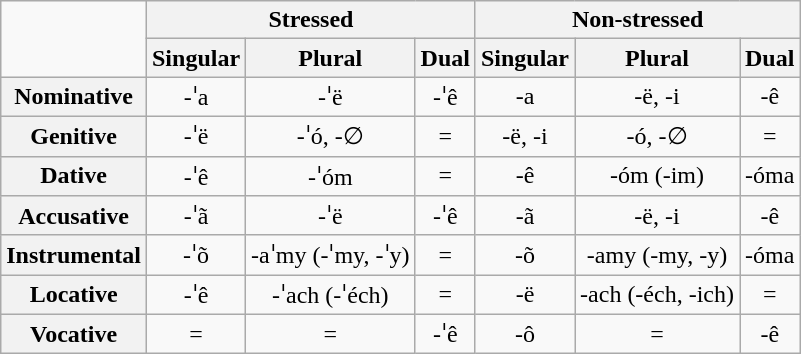<table class="wikitable" style="text-align:center;">
<tr>
<td rowspan="2"></td>
<th colspan="3">Stressed</th>
<th colspan="3">Non-stressed</th>
</tr>
<tr>
<th>Singular</th>
<th>Plural</th>
<th>Dual</th>
<th>Singular</th>
<th>Plural</th>
<th>Dual</th>
</tr>
<tr>
<th>Nominative</th>
<td>-ˈa</td>
<td>-ˈë</td>
<td>-ˈê</td>
<td>-a</td>
<td>-ë, -i</td>
<td>-ê</td>
</tr>
<tr>
<th>Genitive</th>
<td>-ˈë</td>
<td>-ˈó, -∅</td>
<td>= </td>
<td>-ë, -i</td>
<td>-ó, -∅</td>
<td>= </td>
</tr>
<tr>
<th>Dative</th>
<td>-ˈê</td>
<td>-ˈóm</td>
<td>= </td>
<td>-ê</td>
<td>-óm (-im)</td>
<td>-óma</td>
</tr>
<tr>
<th>Accusative</th>
<td>-ˈã</td>
<td>-ˈë</td>
<td>-ˈê</td>
<td>-ã</td>
<td>-ë, -i</td>
<td>-ê</td>
</tr>
<tr>
<th>Instrumental</th>
<td>-ˈõ</td>
<td>-aˈmy (-ˈmy, -ˈy)</td>
<td>= </td>
<td>-õ</td>
<td>-amy (-my, -y)</td>
<td>-óma</td>
</tr>
<tr>
<th>Locative</th>
<td>-ˈê</td>
<td>-ˈach (-ˈéch)</td>
<td>= </td>
<td>-ë</td>
<td>-ach (-éch, -ich)</td>
<td>= </td>
</tr>
<tr>
<th>Vocative</th>
<td>= </td>
<td>= </td>
<td>-ˈê</td>
<td>-ô</td>
<td>= </td>
<td>-ê</td>
</tr>
</table>
